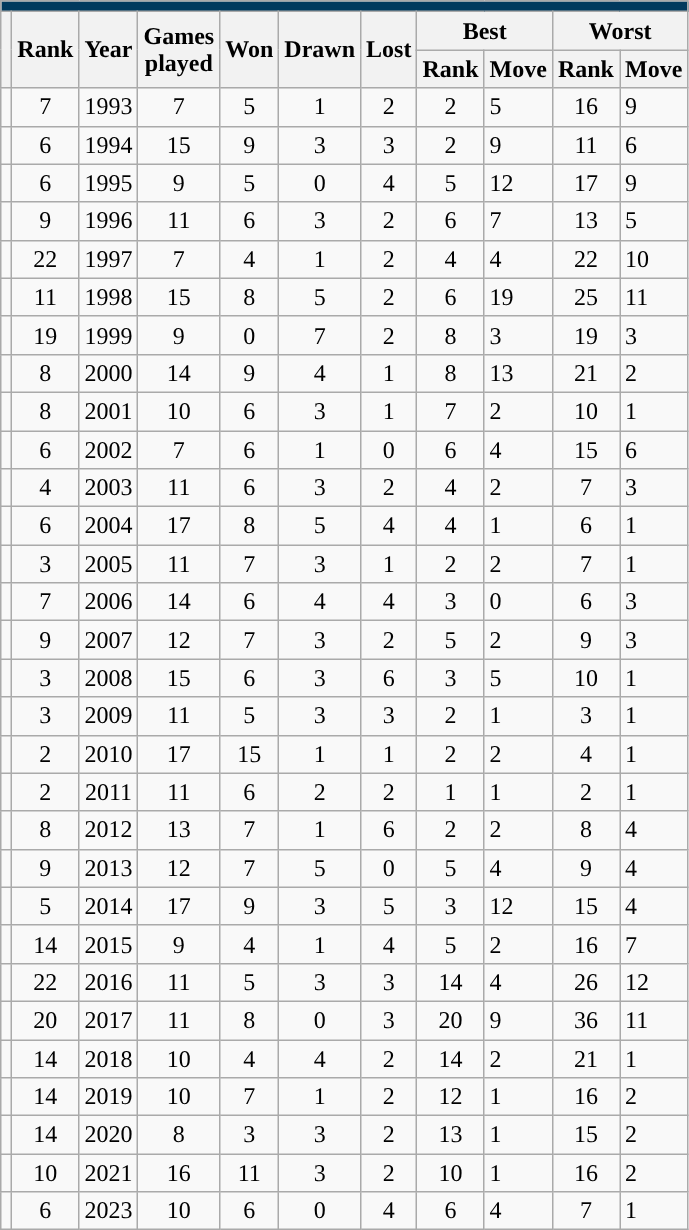<table class="wikitable sortable" style="text-align:center">
<tr>
<th colspan=12 style="background:#013A5E;color:#FFFFFF;"><a href='#'></a></th>
</tr>
<tr>
<th rowspan=2></th>
<th rowspan=2>Rank</th>
<th rowspan=2>Year</th>
<th rowspan=2>Games<br>played</th>
<th rowspan=2>Won</th>
<th rowspan=2>Drawn</th>
<th rowspan=2>Lost</th>
<th colspan=2>Best</th>
<th colspan=2>Worst</th>
</tr>
<tr>
<th>Rank</th>
<th>Move</th>
<th>Rank</th>
<th>Move</th>
</tr>
<tr>
<td></td>
<td>7</td>
<td>1993</td>
<td>7</td>
<td>5</td>
<td>1</td>
<td>2</td>
<td>2</td>
<td align=left> 5</td>
<td>16</td>
<td align=left> 9</td>
</tr>
<tr>
<td></td>
<td>6</td>
<td>1994</td>
<td>15</td>
<td>9</td>
<td>3</td>
<td>3</td>
<td>2</td>
<td align=left> 9</td>
<td>11</td>
<td align=left> 6</td>
</tr>
<tr>
<td></td>
<td>6</td>
<td>1995</td>
<td>9</td>
<td>5</td>
<td>0</td>
<td>4</td>
<td>5</td>
<td align=left> 12</td>
<td>17</td>
<td align=left> 9</td>
</tr>
<tr>
<td></td>
<td>9</td>
<td>1996</td>
<td>11</td>
<td>6</td>
<td>3</td>
<td>2</td>
<td>6</td>
<td align=left> 7</td>
<td>13</td>
<td align=left> 5</td>
</tr>
<tr>
<td></td>
<td>22</td>
<td>1997</td>
<td>7</td>
<td>4</td>
<td>1</td>
<td>2</td>
<td>4</td>
<td align=left> 4</td>
<td>22</td>
<td align=left> 10</td>
</tr>
<tr>
<td></td>
<td>11</td>
<td>1998</td>
<td>15</td>
<td>8</td>
<td>5</td>
<td>2</td>
<td>6</td>
<td align=left> 19</td>
<td>25</td>
<td align=left> 11</td>
</tr>
<tr>
<td></td>
<td>19</td>
<td>1999</td>
<td>9</td>
<td>0</td>
<td>7</td>
<td>2</td>
<td>8</td>
<td align=left> 3</td>
<td>19</td>
<td align=left> 3</td>
</tr>
<tr>
<td></td>
<td>8</td>
<td>2000</td>
<td>14</td>
<td>9</td>
<td>4</td>
<td>1</td>
<td>8</td>
<td align=left> 13</td>
<td>21</td>
<td align=left> 2</td>
</tr>
<tr>
<td></td>
<td>8</td>
<td>2001</td>
<td>10</td>
<td>6</td>
<td>3</td>
<td>1</td>
<td>7</td>
<td align=left> 2</td>
<td>10</td>
<td align=left> 1</td>
</tr>
<tr>
<td></td>
<td>6</td>
<td>2002</td>
<td>7</td>
<td>6</td>
<td>1</td>
<td>0</td>
<td>6</td>
<td align=left> 4</td>
<td>15</td>
<td align=left> 6</td>
</tr>
<tr>
<td></td>
<td>4</td>
<td>2003</td>
<td>11</td>
<td>6</td>
<td>3</td>
<td>2</td>
<td>4</td>
<td align=left> 2</td>
<td>7</td>
<td align=left> 3</td>
</tr>
<tr>
<td></td>
<td>6</td>
<td>2004</td>
<td>17</td>
<td>8</td>
<td>5</td>
<td>4</td>
<td>4</td>
<td align=left> 1</td>
<td>6</td>
<td align=left> 1</td>
</tr>
<tr>
<td></td>
<td>3</td>
<td>2005</td>
<td>11</td>
<td>7</td>
<td>3</td>
<td>1</td>
<td>2</td>
<td align=left> 2</td>
<td>7</td>
<td align=left> 1</td>
</tr>
<tr>
<td></td>
<td>7</td>
<td>2006</td>
<td>14</td>
<td>6</td>
<td>4</td>
<td>4</td>
<td>3</td>
<td align=left> 0</td>
<td>6</td>
<td align=left> 3</td>
</tr>
<tr>
<td></td>
<td>9</td>
<td>2007</td>
<td>12</td>
<td>7</td>
<td>3</td>
<td>2</td>
<td>5</td>
<td align=left> 2</td>
<td>9</td>
<td align=left> 3</td>
</tr>
<tr>
<td></td>
<td>3</td>
<td>2008</td>
<td>15</td>
<td>6</td>
<td>3</td>
<td>6</td>
<td>3</td>
<td align=left> 5</td>
<td>10</td>
<td align=left> 1</td>
</tr>
<tr>
<td></td>
<td>3</td>
<td>2009</td>
<td>11</td>
<td>5</td>
<td>3</td>
<td>3</td>
<td>2</td>
<td align=left> 1</td>
<td>3</td>
<td align=left> 1</td>
</tr>
<tr>
<td></td>
<td>2</td>
<td>2010</td>
<td>17</td>
<td>15</td>
<td>1</td>
<td>1</td>
<td>2</td>
<td align=left> 2</td>
<td>4</td>
<td align=left> 1</td>
</tr>
<tr>
<td></td>
<td>2</td>
<td>2011</td>
<td>11</td>
<td>6</td>
<td>2</td>
<td>2</td>
<td>1</td>
<td align=left> 1</td>
<td>2</td>
<td align=left> 1</td>
</tr>
<tr>
<td></td>
<td>8</td>
<td>2012</td>
<td>13</td>
<td>7</td>
<td>1</td>
<td>6</td>
<td>2</td>
<td align=left> 2</td>
<td>8</td>
<td align=left> 4</td>
</tr>
<tr>
<td></td>
<td>9</td>
<td>2013</td>
<td>12</td>
<td>7</td>
<td>5</td>
<td>0</td>
<td>5</td>
<td align=left> 4</td>
<td>9</td>
<td align=left> 4</td>
</tr>
<tr>
<td></td>
<td>5</td>
<td>2014</td>
<td>17</td>
<td>9</td>
<td>3</td>
<td>5</td>
<td>3</td>
<td align=left> 12</td>
<td>15</td>
<td align=left> 4</td>
</tr>
<tr>
<td></td>
<td>14</td>
<td>2015</td>
<td>9</td>
<td>4</td>
<td>1</td>
<td>4</td>
<td>5</td>
<td align=left> 2</td>
<td>16</td>
<td align=left> 7</td>
</tr>
<tr>
<td> </td>
<td>22</td>
<td>2016</td>
<td>11</td>
<td>5</td>
<td>3</td>
<td>3</td>
<td>14</td>
<td align=left> 4</td>
<td>26</td>
<td align=left> 12</td>
</tr>
<tr>
<td></td>
<td>20</td>
<td>2017</td>
<td>11</td>
<td>8</td>
<td>0</td>
<td>3</td>
<td>20</td>
<td align=left> 9</td>
<td>36</td>
<td align=left> 11</td>
</tr>
<tr>
<td></td>
<td>14</td>
<td>2018</td>
<td>10</td>
<td>4</td>
<td>4</td>
<td>2</td>
<td>14</td>
<td align=left> 2</td>
<td>21</td>
<td align=left> 1</td>
</tr>
<tr>
<td></td>
<td>14</td>
<td>2019</td>
<td>10</td>
<td>7</td>
<td>1</td>
<td>2</td>
<td>12</td>
<td align=left> 1</td>
<td>16</td>
<td align=left> 2</td>
</tr>
<tr>
<td></td>
<td>14</td>
<td>2020</td>
<td>8</td>
<td>3</td>
<td>3</td>
<td>2</td>
<td>13</td>
<td align=left> 1</td>
<td>15</td>
<td align=left> 2</td>
</tr>
<tr>
<td></td>
<td>10</td>
<td>2021</td>
<td>16</td>
<td>11</td>
<td>3</td>
<td>2</td>
<td>10</td>
<td align=left> 1</td>
<td>16</td>
<td align=left> 2</td>
</tr>
<tr>
<td></td>
<td>6</td>
<td>2023</td>
<td>10</td>
<td>6</td>
<td>0</td>
<td>4</td>
<td>6</td>
<td align=left> 4</td>
<td>7</td>
<td align=left> 1</td>
</tr>
</table>
